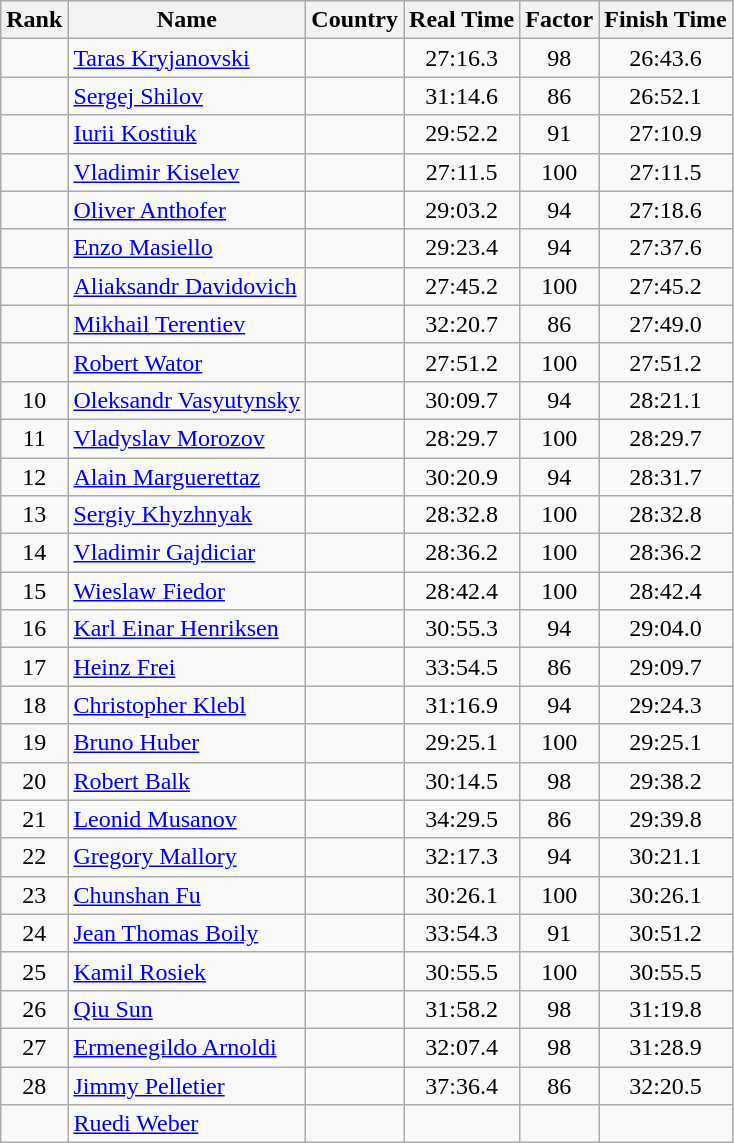<table class="wikitable sortable" style="text-align:center">
<tr>
<th>Rank</th>
<th>Name</th>
<th>Country</th>
<th>Real Time</th>
<th>Factor</th>
<th>Finish Time</th>
</tr>
<tr>
<td></td>
<td align=left><a href='#'>Taras Kryjanovski</a></td>
<td align=left></td>
<td>27:16.3</td>
<td>98</td>
<td>26:43.6</td>
</tr>
<tr>
<td></td>
<td align=left><a href='#'>Sergej Shilov</a></td>
<td align=left></td>
<td>31:14.6</td>
<td>86</td>
<td>26:52.1</td>
</tr>
<tr>
<td></td>
<td align=left><a href='#'>Iurii Kostiuk</a></td>
<td align=left></td>
<td>29:52.2</td>
<td>91</td>
<td>27:10.9</td>
</tr>
<tr>
<td></td>
<td align=left><a href='#'>Vladimir Kiselev</a></td>
<td align=left></td>
<td>27:11.5</td>
<td>100</td>
<td>27:11.5</td>
</tr>
<tr>
<td></td>
<td align=left><a href='#'>Oliver Anthofer</a></td>
<td align=left></td>
<td>29:03.2</td>
<td>94</td>
<td>27:18.6</td>
</tr>
<tr>
<td></td>
<td align=left><a href='#'>Enzo Masiello</a></td>
<td align=left></td>
<td>29:23.4</td>
<td>94</td>
<td>27:37.6</td>
</tr>
<tr>
<td></td>
<td align=left><a href='#'>Aliaksandr Davidovich</a></td>
<td align=left></td>
<td>27:45.2</td>
<td>100</td>
<td>27:45.2</td>
</tr>
<tr>
<td></td>
<td align=left><a href='#'>Mikhail Terentiev</a></td>
<td align=left></td>
<td>32:20.7</td>
<td>86</td>
<td>27:49.0</td>
</tr>
<tr>
<td></td>
<td align=left><a href='#'>Robert Wator</a></td>
<td align=left></td>
<td>27:51.2</td>
<td>100</td>
<td>27:51.2</td>
</tr>
<tr>
<td>10</td>
<td align=left><a href='#'>Oleksandr Vasyutynsky</a></td>
<td align=left></td>
<td>30:09.7</td>
<td>94</td>
<td>28:21.1</td>
</tr>
<tr>
<td>11</td>
<td align=left><a href='#'>Vladyslav Morozov</a></td>
<td align=left></td>
<td>28:29.7</td>
<td>100</td>
<td>28:29.7</td>
</tr>
<tr>
<td>12</td>
<td align=left><a href='#'>Alain Marguerettaz</a></td>
<td align=left></td>
<td>30:20.9</td>
<td>94</td>
<td>28:31.7</td>
</tr>
<tr>
<td>13</td>
<td align=left><a href='#'>Sergiy Khyzhnyak</a></td>
<td align=left></td>
<td>28:32.8</td>
<td>100</td>
<td>28:32.8</td>
</tr>
<tr>
<td>14</td>
<td align=left><a href='#'>Vladimir Gajdiciar</a></td>
<td align=left></td>
<td>28:36.2</td>
<td>100</td>
<td>28:36.2</td>
</tr>
<tr>
<td>15</td>
<td align=left><a href='#'>Wieslaw Fiedor</a></td>
<td align=left></td>
<td>28:42.4</td>
<td>100</td>
<td>28:42.4</td>
</tr>
<tr>
<td>16</td>
<td align=left><a href='#'>Karl Einar Henriksen</a></td>
<td align=left></td>
<td>30:55.3</td>
<td>94</td>
<td>29:04.0</td>
</tr>
<tr>
<td>17</td>
<td align=left><a href='#'>Heinz Frei</a></td>
<td align=left></td>
<td>33:54.5</td>
<td>86</td>
<td>29:09.7</td>
</tr>
<tr>
<td>18</td>
<td align=left><a href='#'>Christopher Klebl</a></td>
<td align=left></td>
<td>31:16.9</td>
<td>94</td>
<td>29:24.3</td>
</tr>
<tr>
<td>19</td>
<td align=left><a href='#'>Bruno Huber</a></td>
<td align=left></td>
<td>29:25.1</td>
<td>100</td>
<td>29:25.1</td>
</tr>
<tr>
<td>20</td>
<td align=left><a href='#'>Robert Balk</a></td>
<td align=left></td>
<td>30:14.5</td>
<td>98</td>
<td>29:38.2</td>
</tr>
<tr>
<td>21</td>
<td align=left><a href='#'>Leonid Musanov</a></td>
<td align=left></td>
<td>34:29.5</td>
<td>86</td>
<td>29:39.8</td>
</tr>
<tr>
<td>22</td>
<td align=left><a href='#'>Gregory Mallory</a></td>
<td align=left></td>
<td>32:17.3</td>
<td>94</td>
<td>30:21.1</td>
</tr>
<tr>
<td>23</td>
<td align=left><a href='#'>Chunshan Fu</a></td>
<td align=left></td>
<td>30:26.1</td>
<td>100</td>
<td>30:26.1</td>
</tr>
<tr>
<td>24</td>
<td align=left><a href='#'>Jean Thomas Boily</a></td>
<td align=left></td>
<td>33:54.3</td>
<td>91</td>
<td>30:51.2</td>
</tr>
<tr>
<td>25</td>
<td align=left><a href='#'>Kamil Rosiek</a></td>
<td align=left></td>
<td>30:55.5</td>
<td>100</td>
<td>30:55.5</td>
</tr>
<tr>
<td>26</td>
<td align=left><a href='#'>Qiu Sun</a></td>
<td align=left></td>
<td>31:58.2</td>
<td>98</td>
<td>31:19.8</td>
</tr>
<tr>
<td>27</td>
<td align=left><a href='#'>Ermenegildo Arnoldi</a></td>
<td align=left></td>
<td>32:07.4</td>
<td>98</td>
<td>31:28.9</td>
</tr>
<tr>
<td>28</td>
<td align=left><a href='#'>Jimmy Pelletier</a></td>
<td align=left></td>
<td>37:36.4</td>
<td>86</td>
<td>32:20.5</td>
</tr>
<tr>
<td></td>
<td align=left><a href='#'>Ruedi Weber</a></td>
<td align=left></td>
<td></td>
<td></td>
<td></td>
</tr>
</table>
